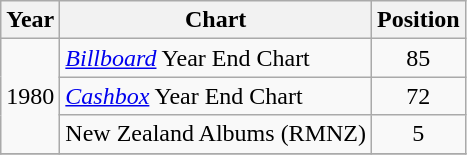<table class="wikitable" border="1">
<tr>
<th>Year</th>
<th>Chart</th>
<th>Position</th>
</tr>
<tr>
<td rowspan="3">1980</td>
<td><a href='#'><em>Billboard</em></a> Year End Chart</td>
<td align="center">85</td>
</tr>
<tr>
<td><em><a href='#'>Cashbox</a></em> Year End Chart</td>
<td align="center">72</td>
</tr>
<tr>
<td>New Zealand Albums (RMNZ)</td>
<td align="center">5</td>
</tr>
<tr>
</tr>
</table>
